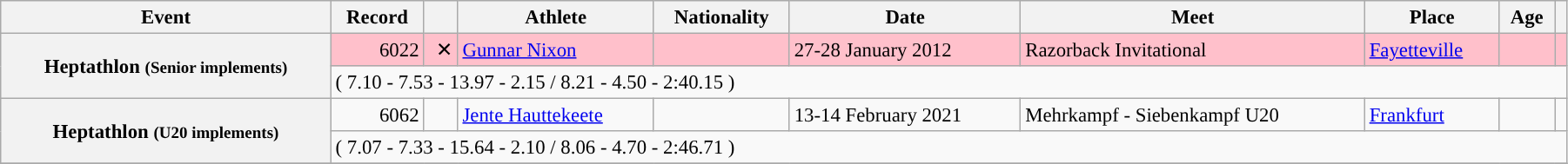<table class="wikitable" style="width: 95%; font-size: 95%;">
<tr>
<th>Event</th>
<th>Record</th>
<th class="unsortable"></th>
<th>Athlete</th>
<th>Nationality</th>
<th>Date</th>
<th>Meet</th>
<th>Place</th>
<th>Age</th>
<th></th>
</tr>
<tr>
<th rowspan=2>Heptathlon <small>(Senior implements)</small></th>
<td style="background:pink; text-align: right;">6022</td>
<td style="background:pink; text-align: right;">✕</td>
<td style="background:pink;"><a href='#'>Gunnar Nixon</a></td>
<td style="background:pink;"></td>
<td style="background:pink;">27-28 January 2012</td>
<td style="background:pink;">Razorback Invitational</td>
<td style="background:pink;"><a href='#'>Fayetteville</a></td>
<td style="background:pink;"></td>
<td style="background:pink;"></td>
</tr>
<tr>
<td colspan=9>( 7.10 - 7.53 - 13.97 - 2.15 / 8.21 - 4.50 - 2:40.15 )</td>
</tr>
<tr>
<th rowspan=2>Heptathlon <small>(U20 implements)</small></th>
<td align=right>6062</td>
<td></td>
<td><a href='#'>Jente Hauttekeete</a></td>
<td></td>
<td>13-14 February 2021</td>
<td>Mehrkampf - Siebenkampf U20</td>
<td><a href='#'>Frankfurt</a></td>
<td></td>
<td></td>
</tr>
<tr>
<td colspan=9>( 7.07 - 7.33 - 15.64 - 2.10 / 8.06 - 4.70 - 2:46.71 )</td>
</tr>
<tr>
</tr>
</table>
